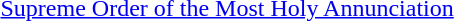<table>
<tr>
<td rowspan=2 style="width:60px; vertical-align:top;"></td>
<td><a href='#'>Supreme Order of the Most Holy Annunciation</a></td>
</tr>
<tr>
<td></td>
</tr>
</table>
